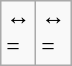<table class=wikitable>
<tr>
<td> ↔ <br> =  </td>
<td colspan=2> ↔ <br> = </td>
</tr>
</table>
